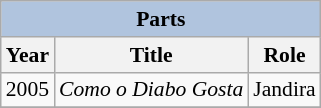<table class="wikitable" style="font-size: 90%;">
<tr>
<th colspan="4" style="background: LightSteelBlue;">Parts</th>
</tr>
<tr>
<th>Year</th>
<th>Title</th>
<th>Role</th>
</tr>
<tr>
<td>2005</td>
<td><em>Como o Diabo Gosta</em></td>
<td>Jandira</td>
</tr>
<tr>
</tr>
</table>
